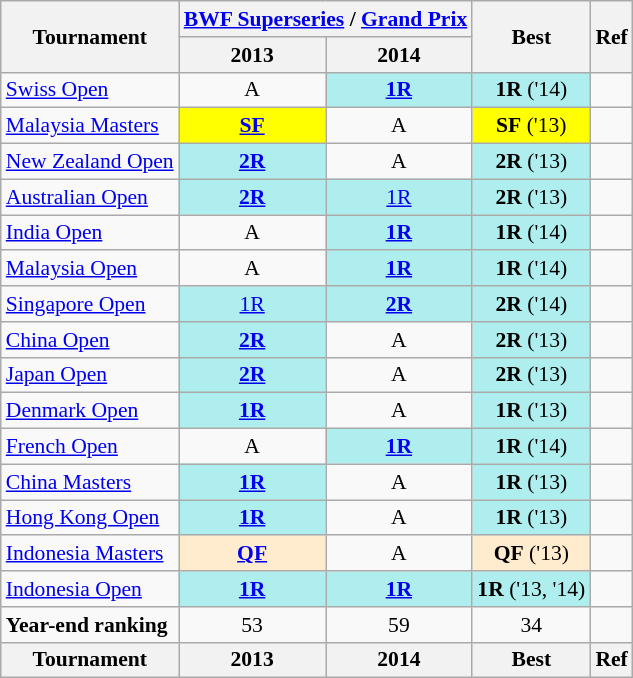<table class="wikitable" style="font-size: 90%; text-align:center">
<tr>
<th rowspan="2">Tournament</th>
<th colspan="2"><a href='#'>BWF Superseries</a> / <a href='#'>Grand Prix</a></th>
<th rowspan="2">Best</th>
<th rowspan="2">Ref</th>
</tr>
<tr>
<th>2013</th>
<th>2014</th>
</tr>
<tr>
<td align=left><a href='#'>Swiss Open</a></td>
<td>A</td>
<td bgcolor=AFEEEE><strong><a href='#'>1R</a></strong></td>
<td bgcolor=AFEEEE><strong>1R</strong> ('14)</td>
<td></td>
</tr>
<tr>
<td align=left><a href='#'>Malaysia Masters</a></td>
<td bgcolor=FFFF00><strong><a href='#'>SF</a></strong></td>
<td>A</td>
<td bgcolor=FFFF00><strong>SF</strong> ('13)</td>
<td></td>
</tr>
<tr>
<td align=left><a href='#'>New Zealand Open</a></td>
<td bgcolor=AFEEEE><strong><a href='#'>2R</a></strong></td>
<td>A</td>
<td bgcolor=AFEEEE><strong>2R</strong> ('13)</td>
<td></td>
</tr>
<tr>
<td align=left><a href='#'>Australian Open</a></td>
<td bgcolor=AFEEEE><strong><a href='#'>2R</a></strong></td>
<td bgcolor=AFEEEE><a href='#'>1R</a></td>
<td bgcolor=AFEEEE><strong>2R</strong> ('13)</td>
<td></td>
</tr>
<tr>
<td align=left><a href='#'>India Open</a></td>
<td>A</td>
<td bgcolor=AFEEEE><strong><a href='#'>1R</a></strong></td>
<td bgcolor=AFEEEE><strong>1R</strong> ('14)</td>
<td></td>
</tr>
<tr>
<td align=left><a href='#'>Malaysia Open</a></td>
<td>A</td>
<td bgcolor=AFEEEE><strong><a href='#'>1R</a></strong></td>
<td bgcolor=AFEEEE><strong>1R</strong> ('14)</td>
<td></td>
</tr>
<tr>
<td align=left><a href='#'>Singapore Open</a></td>
<td bgcolor=AFEEEE><a href='#'>1R</a></td>
<td bgcolor=AFEEEE><strong><a href='#'>2R</a></strong></td>
<td bgcolor=AFEEEE><strong>2R</strong> ('14)</td>
<td></td>
</tr>
<tr>
<td align=left><a href='#'>China Open</a></td>
<td bgcolor=AFEEEE><strong><a href='#'>2R</a></strong></td>
<td>A</td>
<td bgcolor=AFEEEE><strong>2R</strong> ('13)</td>
<td></td>
</tr>
<tr>
<td align=left><a href='#'>Japan Open</a></td>
<td bgcolor=AFEEEE><strong><a href='#'>2R</a></strong></td>
<td>A</td>
<td bgcolor=AFEEEE><strong>2R</strong> ('13)</td>
<td></td>
</tr>
<tr>
<td align=left><a href='#'>Denmark Open</a></td>
<td bgcolor=AFEEEE><strong><a href='#'>1R</a></strong></td>
<td>A</td>
<td bgcolor=AFEEEE><strong>1R</strong> ('13)</td>
<td></td>
</tr>
<tr>
<td align=left><a href='#'>French Open</a></td>
<td>A</td>
<td bgcolor=AFEEEE><strong><a href='#'>1R</a></strong></td>
<td bgcolor=AFEEEE><strong>1R</strong> ('14)</td>
<td></td>
</tr>
<tr>
<td align=left><a href='#'>China Masters</a></td>
<td bgcolor=AFEEEE><strong><a href='#'>1R</a></strong></td>
<td>A</td>
<td bgcolor=AFEEEE><strong>1R</strong> ('13)</td>
<td></td>
</tr>
<tr>
<td align=left><a href='#'>Hong Kong Open</a></td>
<td bgcolor=AFEEEE><strong><a href='#'>1R</a></strong></td>
<td>A</td>
<td bgcolor=AFEEEE><strong>1R</strong> ('13)</td>
<td></td>
</tr>
<tr>
<td align=left><a href='#'>Indonesia Masters</a></td>
<td bgcolor=FFEBCD><strong><a href='#'>QF</a></strong></td>
<td>A</td>
<td bgcolor=FFEBCD><strong>QF</strong> ('13)</td>
<td></td>
</tr>
<tr>
<td align=left><a href='#'>Indonesia Open</a></td>
<td bgcolor=AFEEEE><strong><a href='#'>1R</a></strong></td>
<td bgcolor=AFEEEE><strong><a href='#'>1R</a></strong></td>
<td bgcolor=AFEEEE><strong>1R</strong> ('13, '14)</td>
<td></td>
</tr>
<tr>
<td align=left><strong>Year-end ranking</strong></td>
<td>53</td>
<td>59</td>
<td>34</td>
<td></td>
</tr>
<tr>
<th>Tournament</th>
<th>2013</th>
<th>2014</th>
<th>Best</th>
<th>Ref</th>
</tr>
</table>
